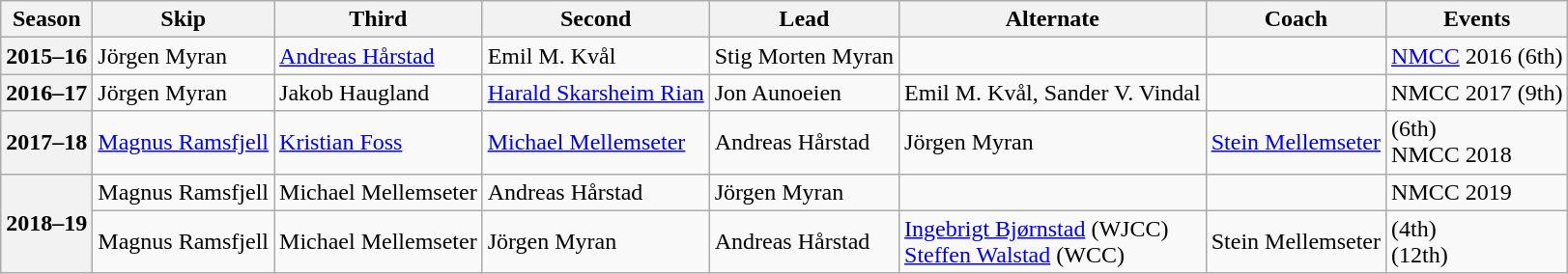<table class="wikitable">
<tr>
<th scope="col">Season</th>
<th scope="col">Skip</th>
<th scope="col">Third</th>
<th scope="col">Second</th>
<th scope="col">Lead</th>
<th scope="col">Alternate</th>
<th scope="col">Coach</th>
<th scope="col">Events</th>
</tr>
<tr>
<th scope="row">2015–16</th>
<td>Jörgen Myran</td>
<td><a href='#'>Andreas Hårstad</a></td>
<td>Emil M. Kvål</td>
<td>Stig Morten Myran</td>
<td></td>
<td></td>
<td><a href='#'>NMCC</a> 2016 (6th)</td>
</tr>
<tr>
<th scope="row">2016–17</th>
<td>Jörgen Myran</td>
<td>Jakob Haugland</td>
<td><a href='#'>Harald Skarsheim Rian</a></td>
<td>Jon Aunoeien</td>
<td>Emil M. Kvål, Sander V. Vindal</td>
<td></td>
<td>NMCC 2017 (9th)</td>
</tr>
<tr>
<th scope="row">2017–18</th>
<td><a href='#'>Magnus Ramsfjell</a></td>
<td><a href='#'>Kristian Foss</a></td>
<td><a href='#'>Michael Mellemseter</a></td>
<td>Andreas Hårstad</td>
<td>Jörgen Myran</td>
<td><a href='#'>Stein Mellemseter</a></td>
<td> (6th)<br>NMCC 2018 </td>
</tr>
<tr>
<th scope="row" rowspan=2>2018–19</th>
<td>Magnus Ramsfjell</td>
<td>Michael Mellemseter</td>
<td>Andreas Hårstad</td>
<td>Jörgen Myran</td>
<td></td>
<td></td>
<td>NMCC 2019 </td>
</tr>
<tr>
<td>Magnus Ramsfjell</td>
<td>Michael Mellemseter</td>
<td>Jörgen Myran</td>
<td>Andreas Hårstad</td>
<td><a href='#'>Ingebrigt Bjørnstad</a> (WJCC)<br><a href='#'>Steffen Walstad</a> (WCC)</td>
<td>Stein Mellemseter</td>
<td> (4th)<br> (12th)</td>
</tr>
</table>
